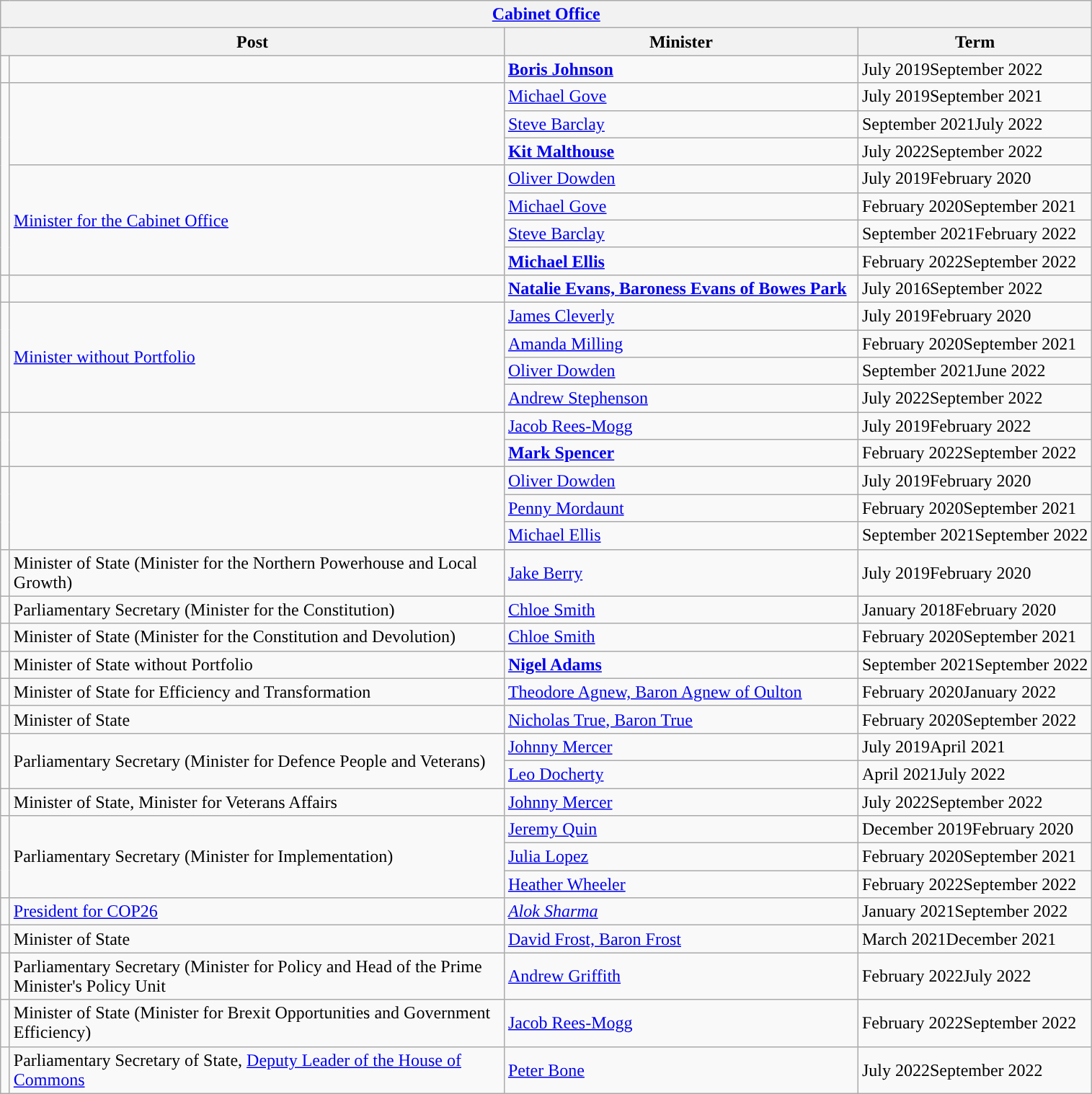<table class="wikitable">
<tr>
<th colspan="4"><a href='#'>Cabinet Office</a></th>
</tr>
<tr>
<th colspan="2">Post</th>
<th>Minister</th>
<th>Term</th>
</tr>
<tr>
<td style="width: 1px; background: "></td>
<td style="width: 450px;"></td>
<td style="width: 320px;"><strong><a href='#'>Boris Johnson</a></strong></td>
<td>July 2019September 2022</td>
</tr>
<tr>
<td rowspan=7 style="width: 1px; background: "></td>
<td rowspan=3 style="width: 450px;"></td>
<td style="width: 320px;"><a href='#'>Michael Gove</a></td>
<td>July 2019September 2021</td>
</tr>
<tr>
<td style="width: 320px;"><a href='#'>Steve Barclay</a></td>
<td>September 2021July 2022</td>
</tr>
<tr>
<td style="width: 320px;"><strong><a href='#'>Kit Malthouse</a></strong></td>
<td>July 2022September 2022</td>
</tr>
<tr>
<td rowspan=4 style="width: 450px;"><a href='#'>Minister for the Cabinet Office</a></td>
<td style="width: 320px;"><a href='#'>Oliver Dowden</a></td>
<td>July 2019February 2020</td>
</tr>
<tr>
<td style="width: 320px;"><a href='#'>Michael Gove</a></td>
<td>February 2020September 2021</td>
</tr>
<tr>
<td style"width: 320px;"><a href='#'>Steve Barclay</a></td>
<td>September 2021February 2022</td>
</tr>
<tr>
<td style="width: 320px;"><strong><a href='#'>Michael Ellis</a></strong></td>
<td>February 2022September 2022</td>
</tr>
<tr>
<td style="width: 1px; background: "></td>
<td style="width: 450px;"></td>
<td style="width: 320px;"><strong><a href='#'>Natalie Evans, Baroness Evans of Bowes Park</a></strong></td>
<td>July 2016September 2022</td>
</tr>
<tr>
<td rowspan=4 style="width: 1px; background: "></td>
<td rowspan=4 style="width: 450px;"><a href='#'>Minister without Portfolio</a></td>
<td style="width: 320px;"><a href='#'>James Cleverly</a> <br></td>
<td>July 2019February 2020</td>
</tr>
<tr>
<td><a href='#'>Amanda Milling</a> <br></td>
<td>February 2020September 2021</td>
</tr>
<tr>
<td><a href='#'>Oliver Dowden</a> <br></td>
<td>September 2021June 2022</td>
</tr>
<tr>
<td><a href='#'>Andrew Stephenson</a> <br></td>
<td>July 2022September 2022</td>
</tr>
<tr>
<td rowspan=2 style="width: 1px; background: "></td>
<td rowspan=2 style="width: 450px;"></td>
<td style="width: 320px;"><a href='#'>Jacob Rees-Mogg</a></td>
<td>July 2019February 2022</td>
</tr>
<tr>
<td style="width: 320px;"><strong><a href='#'>Mark Spencer</a></strong></td>
<td>February 2022September 2022</td>
</tr>
<tr>
<td rowspan=3 style="width: 1px; background: "></td>
<td rowspan=3 style="width: 450px;"></td>
<td style="width: 320px;"><a href='#'>Oliver Dowden</a></td>
<td>July 2019February 2020</td>
</tr>
<tr>
<td style="width: 320px;"><a href='#'>Penny Mordaunt</a></td>
<td>February 2020September 2021</td>
</tr>
<tr>
<td style="width: 320px;"><a href='#'>Michael Ellis</a></td>
<td>September 2021September 2022</td>
</tr>
<tr>
<td style="width: 1px; background: "></td>
<td style="width: 450px;">Minister of State (Minister for the Northern Powerhouse and Local Growth)</td>
<td style="width: 320px;"><a href='#'>Jake Berry</a><br></td>
<td>July 2019February 2020</td>
</tr>
<tr>
<td style="width: 1px; background: "></td>
<td style="width: 450px;">Parliamentary Secretary (Minister for the Constitution)</td>
<td style="width: 320px;"><a href='#'>Chloe Smith</a></td>
<td>January 2018February 2020</td>
</tr>
<tr>
<td style="width: 1px; background: "></td>
<td style="width: 450px;">Minister of State (Minister for the Constitution and Devolution)</td>
<td style="width: 320px;"><a href='#'>Chloe Smith</a></td>
<td>February 2020September 2021</td>
</tr>
<tr>
<td style="width: 1px; background: "></td>
<td style="width: 450px;">Minister of State without Portfolio</td>
<td style="width: 320px;"><strong><a href='#'>Nigel Adams</a></strong></td>
<td>September 2021September 2022</td>
</tr>
<tr>
<td style="width: 1px; background: "></td>
<td style="width: 450px;">Minister of State for Efficiency and Transformation</td>
<td style="width: 320px;"><a href='#'>Theodore Agnew, Baron Agnew of Oulton</a><br></td>
<td>February 2020January 2022</td>
</tr>
<tr>
<td style="width: 1px; background: "></td>
<td style="width: 450px;">Minister of State</td>
<td style="width: 320px;"><a href='#'>Nicholas True, Baron True</a></td>
<td>February 2020September 2022</td>
</tr>
<tr>
<td rowspan=2 style="width: 1px; background: "></td>
<td rowspan=2 style="width: 450px;">Parliamentary Secretary (Minister for Defence People and Veterans)</td>
<td style="width: 320px;"><a href='#'>Johnny Mercer</a><br></td>
<td>July 2019April 2021</td>
</tr>
<tr>
<td><a href='#'>Leo Docherty</a><br></td>
<td>April 2021July 2022</td>
</tr>
<tr>
<td style="width: 1px; background: "></td>
<td style="width: 450px;">Minister of State, Minister for Veterans Affairs</td>
<td style="width: 320px;"><a href='#'>Johnny Mercer</a></td>
<td>July 2022September 2022</td>
</tr>
<tr>
<td rowspan=3 style="width: 1px; background: "></td>
<td rowspan=3 style="width: 450px;">Parliamentary Secretary (Minister for Implementation)</td>
<td style="width: 320px;"><a href='#'>Jeremy Quin</a></td>
<td>December 2019February 2020</td>
</tr>
<tr>
<td><a href='#'>Julia Lopez</a></td>
<td>February 2020September 2021</td>
</tr>
<tr>
<td><a href='#'>Heather Wheeler</a> <br></td>
<td>February 2022September 2022</td>
</tr>
<tr>
<td style="width: 1px; background: "></td>
<td style="width: 450px;"><a href='#'>President for COP26</a></td>
<td style="width: 320px;"><em><a href='#'>Alok Sharma</a><strong></td>
<td>January 2021September 2022</td>
</tr>
<tr>
<td style="width: 1px; background: "></td>
<td style="width: 450px;">Minister of State</td>
<td style="width: 320px;"><a href='#'>David Frost, Baron Frost</a></td>
<td>March 2021December 2021</td>
</tr>
<tr>
<td style="width: 1px; background: "></td>
<td style="width: 450px;">Parliamentary Secretary (Minister for Policy and Head of the Prime Minister's Policy Unit</td>
<td style="width: 320px;"><a href='#'>Andrew Griffith</a> <br></td>
<td>February 2022July 2022</td>
</tr>
<tr>
<td style="width: 1px; background: "></td>
<td style="width: 450px;">Minister of State (Minister for Brexit Opportunities and Government Efficiency)</td>
<td style="width: 320px;"></strong><a href='#'>Jacob Rees-Mogg</a><strong></td>
<td>February 2022September 2022</td>
</tr>
<tr>
<td style="width: 1px; background: "></td>
<td style="width: 450px;">Parliamentary Secretary of State, <a href='#'>Deputy Leader of the House of Commons</a></td>
<td style="width: 320px;"><a href='#'>Peter Bone</a></td>
<td>July 2022September 2022</td>
</tr>
</table>
